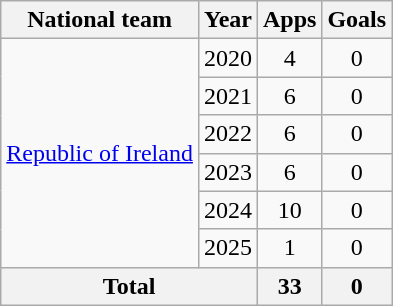<table class="wikitable" style="text-align: center;">
<tr>
<th>National team</th>
<th>Year</th>
<th>Apps</th>
<th>Goals</th>
</tr>
<tr>
<td rowspan="6"><a href='#'>Republic of Ireland</a></td>
<td>2020</td>
<td>4</td>
<td>0</td>
</tr>
<tr>
<td>2021</td>
<td>6</td>
<td>0</td>
</tr>
<tr>
<td>2022</td>
<td>6</td>
<td>0</td>
</tr>
<tr>
<td>2023</td>
<td>6</td>
<td>0</td>
</tr>
<tr>
<td>2024</td>
<td>10</td>
<td>0</td>
</tr>
<tr>
<td>2025</td>
<td>1</td>
<td>0</td>
</tr>
<tr>
<th colspan="2">Total</th>
<th>33</th>
<th>0</th>
</tr>
</table>
